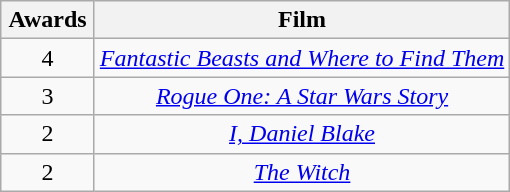<table class="wikitable" style="text-align:center;">
<tr>
<th scope="col" width="55">Awards</th>
<th scope="col">Film</th>
</tr>
<tr>
<td rowspan=1>4</td>
<td><em><a href='#'>Fantastic Beasts and Where to Find Them</a></em></td>
</tr>
<tr>
<td rowspan=1>3</td>
<td><em><a href='#'>Rogue One: A Star Wars Story</a></em></td>
</tr>
<tr>
<td rowspan=1>2</td>
<td><em><a href='#'>I, Daniel Blake</a></em></td>
</tr>
<tr>
<td rowspan=1>2</td>
<td><em><a href='#'>The Witch</a></em></td>
</tr>
</table>
